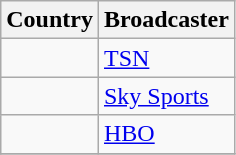<table class="wikitable">
<tr>
<th align=center>Country</th>
<th align=center>Broadcaster</th>
</tr>
<tr>
<td></td>
<td><a href='#'>TSN</a></td>
</tr>
<tr>
<td></td>
<td><a href='#'>Sky Sports</a></td>
</tr>
<tr>
<td></td>
<td><a href='#'>HBO</a></td>
</tr>
<tr>
</tr>
</table>
